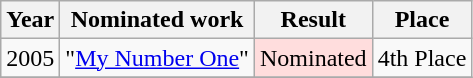<table class="wikitable">
<tr>
<th>Year</th>
<th>Nominated work</th>
<th>Result</th>
<th>Place</th>
</tr>
<tr>
<td>2005</td>
<td>"<a href='#'>My Number One</a>"</td>
<td style="background: #ffdddd">Nominated</td>
<td>4th Place</td>
</tr>
<tr>
</tr>
</table>
